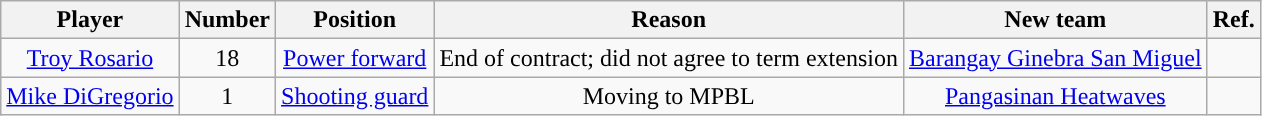<table class="wikitable sortable sortable">
<tr>
<th>Player</th>
<th>Number</th>
<th>Position</th>
<th>Reason</th>
<th>New team</th>
<th>Ref.</th>
</tr>
<tr style="text-align: center">
<td><a href='#'>Troy Rosario</a></td>
<td>18</td>
<td><a href='#'>Power forward</a></td>
<td>End of contract; did not agree to term extension</td>
<td><a href='#'>Barangay Ginebra San Miguel</a></td>
<td></td>
</tr>
<tr style="text-align: center">
<td><a href='#'>Mike DiGregorio</a></td>
<td>1</td>
<td><a href='#'>Shooting guard</a></td>
<td>Moving to MPBL</td>
<td><a href='#'>Pangasinan Heatwaves</a> </td>
<td></td>
</tr>
</table>
